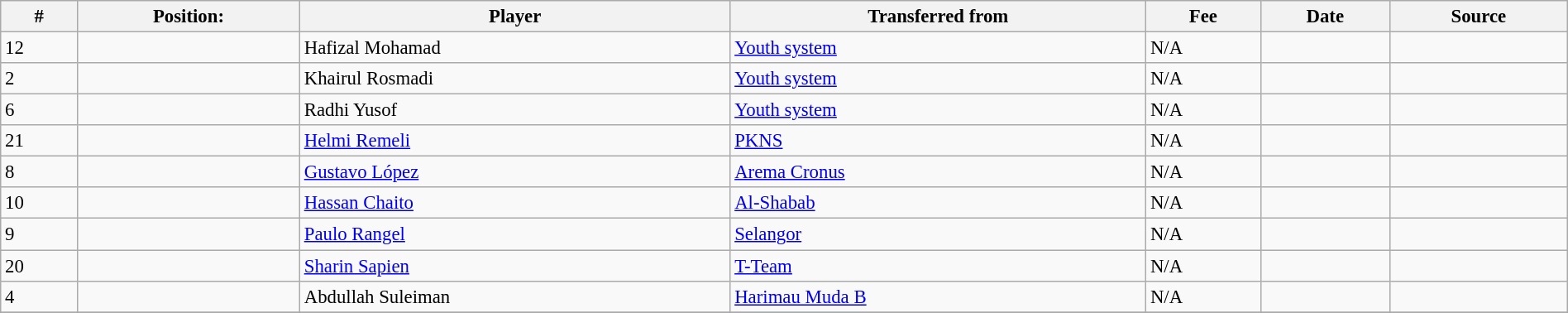<table class="wikitable sortable" style="width:100%; text-align:center; font-size:95%; text-align:left;">
<tr>
<th><strong>#</strong></th>
<th><strong>Position:</strong></th>
<th><strong>Player</strong></th>
<th><strong>Transferred from</strong></th>
<th><strong>Fee</strong></th>
<th><strong>Date</strong></th>
<th><strong>Source</strong></th>
</tr>
<tr>
<td>12</td>
<td></td>
<td> Hafizal Mohamad</td>
<td><a href='#'>Youth system</a></td>
<td>N/A</td>
<td></td>
<td></td>
</tr>
<tr>
<td>2</td>
<td></td>
<td> Khairul Rosmadi</td>
<td><a href='#'>Youth system</a></td>
<td>N/A</td>
<td></td>
<td></td>
</tr>
<tr>
<td>6</td>
<td></td>
<td> Radhi Yusof</td>
<td><a href='#'>Youth system</a></td>
<td>N/A</td>
<td></td>
<td></td>
</tr>
<tr>
<td>21</td>
<td></td>
<td> <a href='#'>Helmi Remeli</a></td>
<td> <a href='#'>PKNS</a></td>
<td>N/A</td>
<td></td>
<td></td>
</tr>
<tr>
<td>8</td>
<td></td>
<td> <a href='#'>Gustavo López</a></td>
<td> <a href='#'>Arema Cronus</a></td>
<td>N/A</td>
<td></td>
<td></td>
</tr>
<tr>
<td>10</td>
<td></td>
<td> <a href='#'>Hassan Chaito</a></td>
<td> <a href='#'>Al-Shabab</a></td>
<td>N/A</td>
<td></td>
<td></td>
</tr>
<tr>
<td>9</td>
<td></td>
<td> <a href='#'>Paulo Rangel</a></td>
<td> <a href='#'>Selangor</a></td>
<td>N/A</td>
<td></td>
<td></td>
</tr>
<tr>
<td>20</td>
<td></td>
<td> <a href='#'>Sharin Sapien</a></td>
<td> <a href='#'>T-Team</a></td>
<td>N/A</td>
<td></td>
<td></td>
</tr>
<tr>
<td>4</td>
<td></td>
<td> Abdullah Suleiman</td>
<td> <a href='#'>Harimau Muda B</a></td>
<td>N/A</td>
<td></td>
<td></td>
</tr>
<tr>
</tr>
</table>
